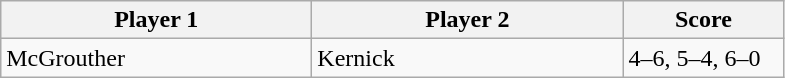<table class="wikitable" style="font-size: 100%">
<tr>
<th width=200>Player 1</th>
<th width=200>Player 2</th>
<th width=100>Score</th>
</tr>
<tr>
<td>McGrouther</td>
<td>Kernick</td>
<td>4–6, 5–4, 6–0</td>
</tr>
</table>
